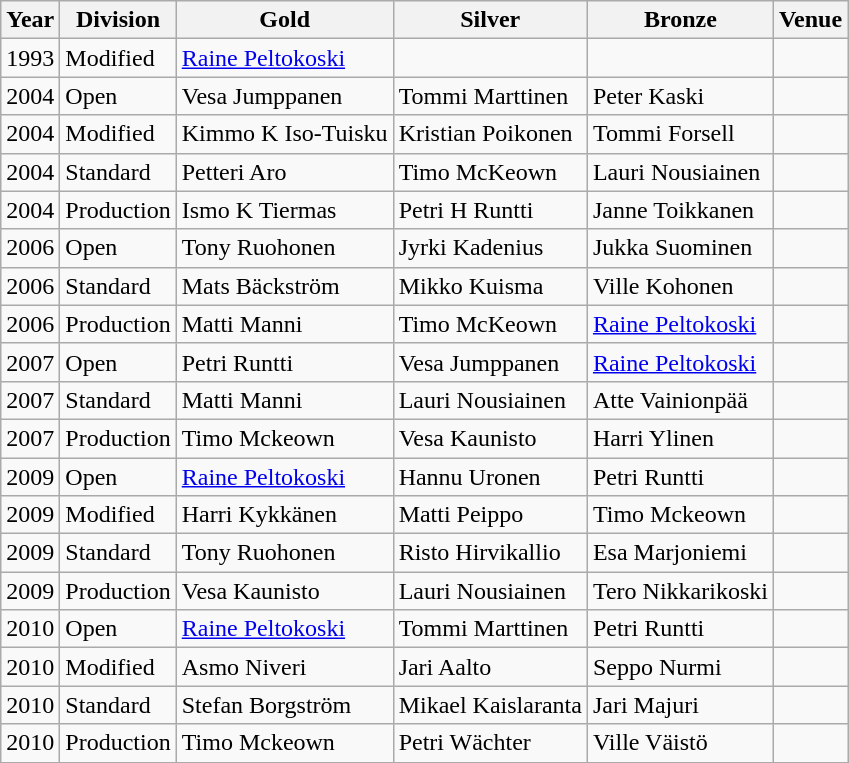<table class="wikitable sortable" style="text-align: left;">
<tr>
<th>Year</th>
<th>Division</th>
<th> Gold</th>
<th> Silver</th>
<th> Bronze</th>
<th>Venue</th>
</tr>
<tr>
<td>1993</td>
<td>Modified</td>
<td> <a href='#'>Raine Peltokoski</a></td>
<td></td>
<td></td>
<td></td>
</tr>
<tr>
<td>2004</td>
<td>Open</td>
<td>Vesa Jumppanen</td>
<td>Tommi Marttinen</td>
<td>Peter Kaski</td>
<td></td>
</tr>
<tr>
<td>2004</td>
<td>Modified</td>
<td>Kimmo K Iso-Tuisku</td>
<td>Kristian Poikonen</td>
<td>Tommi Forsell</td>
<td></td>
</tr>
<tr>
<td>2004</td>
<td>Standard</td>
<td>Petteri Aro</td>
<td>Timo McKeown</td>
<td>Lauri Nousiainen</td>
<td></td>
</tr>
<tr>
<td>2004</td>
<td>Production</td>
<td>Ismo K Tiermas</td>
<td>Petri H Runtti</td>
<td>Janne Toikkanen</td>
<td></td>
</tr>
<tr>
<td>2006</td>
<td>Open</td>
<td>Tony Ruohonen</td>
<td>Jyrki Kadenius</td>
<td>Jukka Suominen</td>
<td></td>
</tr>
<tr>
<td>2006</td>
<td>Standard</td>
<td>Mats Bäckström</td>
<td>Mikko Kuisma</td>
<td>Ville Kohonen</td>
<td></td>
</tr>
<tr>
<td>2006</td>
<td>Production</td>
<td>Matti Manni</td>
<td>Timo McKeown</td>
<td><a href='#'>Raine Peltokoski</a></td>
<td></td>
</tr>
<tr>
<td>2007</td>
<td>Open</td>
<td>Petri Runtti</td>
<td>Vesa Jumppanen</td>
<td><a href='#'>Raine Peltokoski</a></td>
<td></td>
</tr>
<tr>
<td>2007</td>
<td>Standard</td>
<td>Matti Manni</td>
<td>Lauri Nousiainen</td>
<td>Atte Vainionpää</td>
<td></td>
</tr>
<tr>
<td>2007</td>
<td>Production</td>
<td>Timo Mckeown</td>
<td>Vesa Kaunisto</td>
<td>Harri Ylinen</td>
<td></td>
</tr>
<tr>
<td>2009</td>
<td>Open</td>
<td><a href='#'>Raine Peltokoski</a></td>
<td>Hannu Uronen</td>
<td>Petri Runtti</td>
<td></td>
</tr>
<tr>
<td>2009</td>
<td>Modified</td>
<td>Harri Kykkänen</td>
<td>Matti Peippo</td>
<td>Timo Mckeown</td>
<td></td>
</tr>
<tr>
<td>2009</td>
<td>Standard</td>
<td>Tony Ruohonen</td>
<td>Risto Hirvikallio</td>
<td>Esa Marjoniemi</td>
<td></td>
</tr>
<tr>
<td>2009</td>
<td>Production</td>
<td>Vesa Kaunisto</td>
<td>Lauri Nousiainen</td>
<td>Tero Nikkarikoski</td>
<td></td>
</tr>
<tr>
<td>2010</td>
<td>Open</td>
<td><a href='#'>Raine Peltokoski</a></td>
<td>Tommi Marttinen</td>
<td>Petri Runtti</td>
<td></td>
</tr>
<tr>
<td>2010</td>
<td>Modified</td>
<td>Asmo Niveri</td>
<td>Jari Aalto</td>
<td>Seppo Nurmi</td>
<td></td>
</tr>
<tr>
<td>2010</td>
<td>Standard</td>
<td>Stefan Borgström</td>
<td>Mikael Kaislaranta</td>
<td>Jari Majuri</td>
<td></td>
</tr>
<tr>
<td>2010</td>
<td>Production</td>
<td>Timo Mckeown</td>
<td>Petri Wächter</td>
<td>Ville Väistö</td>
<td></td>
</tr>
<tr>
</tr>
</table>
